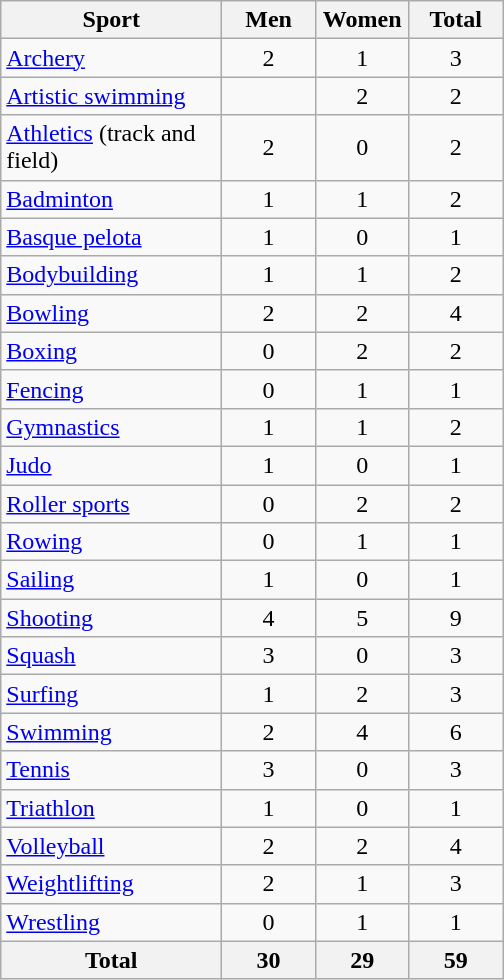<table class="wikitable sortable" style="text-align:center;">
<tr>
<th width=140>Sport</th>
<th width=55>Men</th>
<th width=55>Women</th>
<th width=55>Total</th>
</tr>
<tr>
<td align=left><a href='#'>Archery</a></td>
<td>2</td>
<td>1</td>
<td>3</td>
</tr>
<tr>
<td align=left><a href='#'>Artistic swimming</a></td>
<td></td>
<td>2</td>
<td>2</td>
</tr>
<tr>
<td align=left><a href='#'>Athletics</a> (track and field)</td>
<td>2</td>
<td>0</td>
<td>2</td>
</tr>
<tr>
<td align=left><a href='#'>Badminton</a></td>
<td>1</td>
<td>1</td>
<td>2</td>
</tr>
<tr>
<td align=left><a href='#'>Basque pelota</a></td>
<td>1</td>
<td>0</td>
<td>1</td>
</tr>
<tr>
<td align=left><a href='#'>Bodybuilding</a></td>
<td>1</td>
<td>1</td>
<td>2</td>
</tr>
<tr>
<td align=left><a href='#'>Bowling</a></td>
<td>2</td>
<td>2</td>
<td>4</td>
</tr>
<tr>
<td align=left><a href='#'>Boxing</a></td>
<td>0</td>
<td>2</td>
<td>2</td>
</tr>
<tr>
<td align=left><a href='#'>Fencing</a></td>
<td>0</td>
<td>1</td>
<td>1</td>
</tr>
<tr>
<td align=left><a href='#'>Gymnastics</a></td>
<td>1</td>
<td>1</td>
<td>2</td>
</tr>
<tr>
<td align=left><a href='#'>Judo</a></td>
<td>1</td>
<td>0</td>
<td>1</td>
</tr>
<tr>
<td align=left><a href='#'>Roller sports</a></td>
<td>0</td>
<td>2</td>
<td>2</td>
</tr>
<tr>
<td align=left><a href='#'>Rowing</a></td>
<td>0</td>
<td>1</td>
<td>1</td>
</tr>
<tr>
<td align=left><a href='#'>Sailing</a></td>
<td>1</td>
<td>0</td>
<td>1</td>
</tr>
<tr>
<td align=left><a href='#'>Shooting</a></td>
<td>4</td>
<td>5</td>
<td>9</td>
</tr>
<tr>
<td align=left><a href='#'>Squash</a></td>
<td>3</td>
<td>0</td>
<td>3</td>
</tr>
<tr>
<td align=left><a href='#'>Surfing</a></td>
<td>1</td>
<td>2</td>
<td>3</td>
</tr>
<tr>
<td align=left><a href='#'>Swimming</a></td>
<td>2</td>
<td>4</td>
<td>6</td>
</tr>
<tr>
<td align=left><a href='#'>Tennis</a></td>
<td>3</td>
<td>0</td>
<td>3</td>
</tr>
<tr>
<td align=left><a href='#'>Triathlon</a></td>
<td>1</td>
<td>0</td>
<td>1</td>
</tr>
<tr>
<td align=left><a href='#'>Volleyball</a></td>
<td>2</td>
<td>2</td>
<td>4</td>
</tr>
<tr>
<td align=left><a href='#'>Weightlifting</a></td>
<td>2</td>
<td>1</td>
<td>3</td>
</tr>
<tr>
<td align=left><a href='#'>Wrestling</a></td>
<td>0</td>
<td>1</td>
<td>1</td>
</tr>
<tr>
<th>Total</th>
<th>30</th>
<th>29</th>
<th>59</th>
</tr>
</table>
